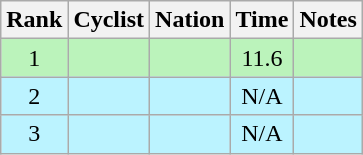<table class="wikitable sortable" style="text-align:center">
<tr>
<th>Rank</th>
<th>Cyclist</th>
<th>Nation</th>
<th>Time</th>
<th>Notes</th>
</tr>
<tr bgcolor=bbf3bb>
<td>1</td>
<td align=left></td>
<td align=left></td>
<td>11.6</td>
<td></td>
</tr>
<tr bgcolor=bbf3ff>
<td>2</td>
<td align=left></td>
<td align=left></td>
<td>N/A</td>
<td></td>
</tr>
<tr bgcolor=bbf3ff>
<td>3</td>
<td align=left></td>
<td align=left></td>
<td>N/A</td>
<td></td>
</tr>
</table>
